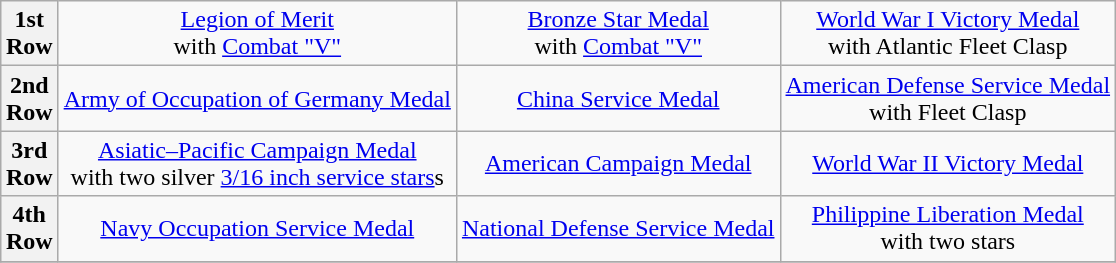<table class="wikitable" style="margin:1em auto; text-align:center;">
<tr>
<th>1st<br> Row</th>
<td colspan="4"><a href='#'>Legion of Merit</a> <br>with <a href='#'>Combat "V"</a></td>
<td colspan="4"><a href='#'>Bronze Star Medal</a> <br>with <a href='#'>Combat "V"</a></td>
<td colspan="4"><a href='#'>World War I Victory Medal</a><br> with Atlantic Fleet Clasp</td>
</tr>
<tr>
<th>2nd<br> Row</th>
<td colspan="4"><a href='#'>Army of Occupation of Germany Medal</a></td>
<td colspan="4"><a href='#'>China Service Medal</a></td>
<td colspan="4"><a href='#'>American Defense Service Medal</a> <br>with Fleet Clasp</td>
</tr>
<tr>
<th>3rd<br> Row</th>
<td colspan="4"><a href='#'>Asiatic–Pacific Campaign Medal</a> <br>with two silver <a href='#'>3/16 inch service stars</a>s</td>
<td colspan="4"><a href='#'>American Campaign Medal</a></td>
<td colspan="4"><a href='#'>World War II Victory Medal</a></td>
</tr>
<tr>
<th>4th<br> Row</th>
<td colspan="4"><a href='#'>Navy Occupation Service Medal</a></td>
<td colspan="4"><a href='#'>National Defense Service Medal</a></td>
<td colspan="4"><a href='#'>Philippine Liberation Medal</a> <br>with two stars</td>
</tr>
<tr>
</tr>
</table>
